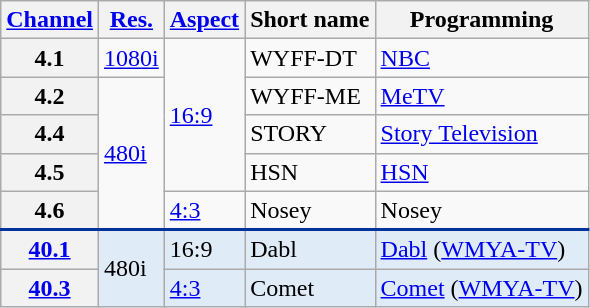<table class="wikitable">
<tr>
<th scope = "col"><a href='#'>Channel</a></th>
<th scope = "col"><a href='#'>Res.</a></th>
<th scope = "col"><a href='#'>Aspect</a></th>
<th scope = "col">Short name</th>
<th scope = "col">Programming</th>
</tr>
<tr>
<th scope = "row">4.1</th>
<td><a href='#'>1080i</a></td>
<td rowspan=4><a href='#'>16:9</a></td>
<td>WYFF-DT</td>
<td><a href='#'>NBC</a></td>
</tr>
<tr>
<th scope = "row">4.2</th>
<td rowspan=4><a href='#'>480i</a></td>
<td>WYFF-ME</td>
<td><a href='#'>MeTV</a></td>
</tr>
<tr>
<th scope = "row">4.4</th>
<td>STORY</td>
<td><a href='#'>Story Television</a></td>
</tr>
<tr>
<th scope = "row">4.5</th>
<td>HSN</td>
<td><a href='#'>HSN</a></td>
</tr>
<tr>
<th scope = "row">4.6</th>
<td><a href='#'>4:3</a></td>
<td>Nosey</td>
<td>Nosey</td>
</tr>
<tr style="background-color:#DFEBF6; border-top: 2px solid #003399;">
<th scope="row"><a href='#'>40.1</a></th>
<td rowspan=2>480i</td>
<td>16:9</td>
<td>Dabl</td>
<td><a href='#'>Dabl</a> (<a href='#'>WMYA-TV</a>)</td>
</tr>
<tr style="background-color:#DFEBF6">
<th scope="row"><a href='#'>40.3</a></th>
<td><a href='#'>4:3</a></td>
<td>Comet</td>
<td><a href='#'>Comet</a> (<a href='#'>WMYA-TV</a>)</td>
</tr>
</table>
